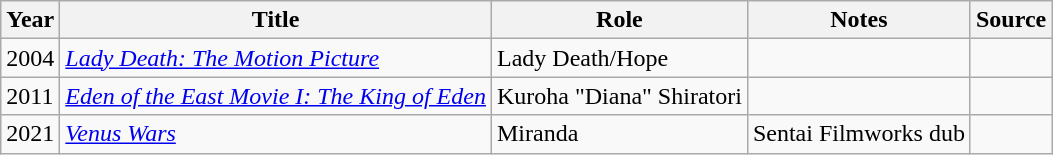<table class="wikitable sortable plainrowheaders">
<tr>
<th>Year</th>
<th>Title</th>
<th>Role</th>
<th class="unsortable">Notes</th>
<th class="unsortable">Source</th>
</tr>
<tr>
<td>2004</td>
<td><em><a href='#'>Lady Death: The Motion Picture</a></em></td>
<td>Lady Death/Hope</td>
<td></td>
<td></td>
</tr>
<tr>
<td>2011</td>
<td><em><a href='#'>Eden of the East Movie I: The King of Eden</a></em></td>
<td>Kuroha "Diana" Shiratori</td>
<td></td>
<td></td>
</tr>
<tr>
<td>2021</td>
<td><em><a href='#'>Venus Wars</a></em></td>
<td>Miranda</td>
<td>Sentai Filmworks dub</td>
<td></td>
</tr>
</table>
